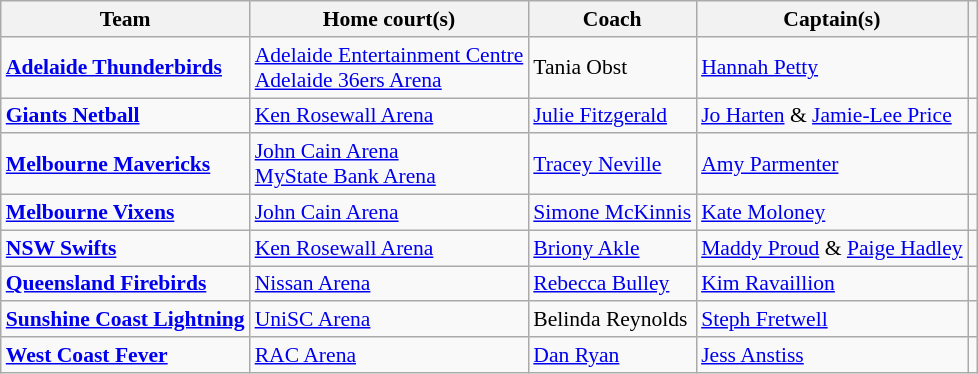<table class="wikitable" style="font-size:90%;">
<tr>
<th>Team</th>
<th>Home court(s)</th>
<th>Coach</th>
<th>Captain(s)</th>
<th></th>
</tr>
<tr>
<td> <strong><a href='#'>Adelaide Thunderbirds</a></strong></td>
<td><a href='#'>Adelaide Entertainment Centre</a><br><a href='#'>Adelaide 36ers Arena</a></td>
<td>Tania Obst</td>
<td><a href='#'>Hannah Petty</a></td>
<td></td>
</tr>
<tr>
<td> <strong><a href='#'>Giants Netball</a></strong></td>
<td><a href='#'>Ken Rosewall Arena</a></td>
<td><a href='#'>Julie Fitzgerald</a></td>
<td><a href='#'>Jo Harten</a> & <a href='#'>Jamie-Lee Price</a></td>
<td></td>
</tr>
<tr>
<td> <strong><a href='#'>Melbourne Mavericks</a></strong></td>
<td><a href='#'>John Cain Arena</a><br><a href='#'>MyState Bank Arena</a></td>
<td><a href='#'>Tracey Neville</a></td>
<td><a href='#'>Amy Parmenter</a></td>
<td></td>
</tr>
<tr>
<td> <strong><a href='#'>Melbourne Vixens</a></strong></td>
<td><a href='#'>John Cain Arena</a></td>
<td><a href='#'>Simone McKinnis</a></td>
<td><a href='#'>Kate Moloney</a></td>
<td></td>
</tr>
<tr>
<td> <strong><a href='#'>NSW Swifts</a></strong></td>
<td><a href='#'>Ken Rosewall Arena</a></td>
<td><a href='#'>Briony Akle</a></td>
<td><a href='#'>Maddy Proud</a> & <a href='#'>Paige Hadley</a></td>
<td></td>
</tr>
<tr>
<td> <strong><a href='#'>Queensland Firebirds</a></strong></td>
<td><a href='#'>Nissan Arena</a></td>
<td><a href='#'>Rebecca Bulley</a></td>
<td><a href='#'>Kim Ravaillion</a></td>
<td></td>
</tr>
<tr>
<td> <strong><a href='#'>Sunshine Coast Lightning</a></strong></td>
<td><a href='#'>UniSC Arena</a></td>
<td>Belinda Reynolds</td>
<td><a href='#'>Steph Fretwell</a></td>
<td></td>
</tr>
<tr>
<td> <strong><a href='#'>West Coast Fever</a></strong></td>
<td><a href='#'>RAC Arena</a></td>
<td><a href='#'>Dan Ryan</a></td>
<td><a href='#'>Jess Anstiss</a></td>
<td></td>
</tr>
</table>
